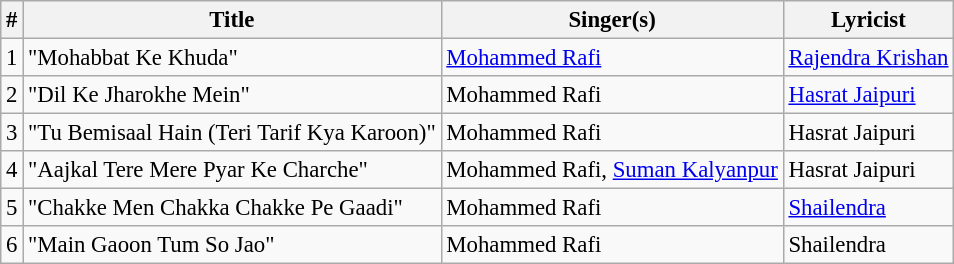<table class="wikitable" style="font-size:95%;">
<tr>
<th>#</th>
<th>Title</th>
<th>Singer(s)</th>
<th>Lyricist</th>
</tr>
<tr>
<td>1</td>
<td>"Mohabbat Ke Khuda"</td>
<td><a href='#'>Mohammed Rafi</a></td>
<td><a href='#'>Rajendra Krishan</a></td>
</tr>
<tr>
<td>2</td>
<td>"Dil Ke Jharokhe Mein"</td>
<td>Mohammed Rafi</td>
<td><a href='#'>Hasrat Jaipuri</a></td>
</tr>
<tr>
<td>3</td>
<td>"Tu Bemisaal Hain (Teri Tarif Kya Karoon)"</td>
<td>Mohammed Rafi</td>
<td>Hasrat Jaipuri</td>
</tr>
<tr>
<td>4</td>
<td>"Aajkal Tere Mere Pyar Ke Charche"</td>
<td>Mohammed Rafi, <a href='#'>Suman Kalyanpur</a></td>
<td>Hasrat Jaipuri</td>
</tr>
<tr>
<td>5</td>
<td>"Chakke Men Chakka Chakke Pe Gaadi"</td>
<td>Mohammed Rafi</td>
<td><a href='#'>Shailendra</a></td>
</tr>
<tr>
<td>6</td>
<td>"Main Gaoon Tum So Jao"</td>
<td>Mohammed Rafi</td>
<td>Shailendra</td>
</tr>
</table>
